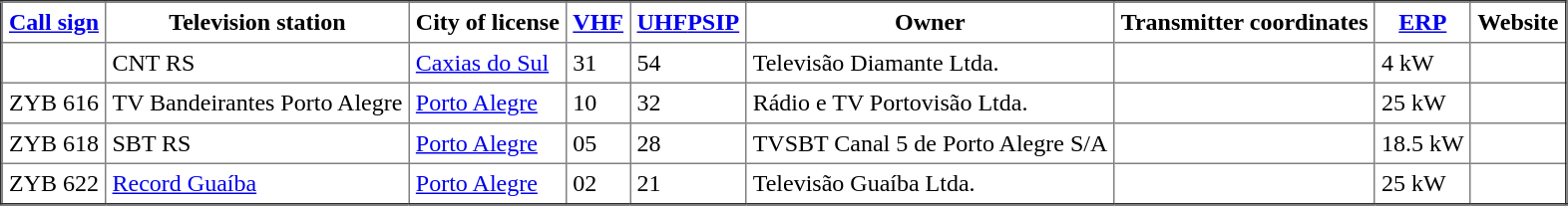<table border = " 2 " cellpadding = " 4 " cellspacing = " 0 " style = " margin: 1em 1em 1em 0 ; border: 1px solid # aaa ; border-collapse : collapse ; font-size : 60 % ; ">
<tr>
<th><a href='#'>Call sign</a></th>
<th>Television station</th>
<th>City of license</th>
<th><a href='#'>VHF</a></th>
<th><a href='#'>UHF</a><a href='#'>PSIP</a></th>
<th>Owner</th>
<th>Transmitter coordinates</th>
<th><a href='#'>ERP</a></th>
<th>Website</th>
</tr>
<tr>
<td></td>
<td>CNT RS</td>
<td><a href='#'>Caxias do Sul</a></td>
<td>31</td>
<td>54</td>
<td>Televisão Diamante Ltda.</td>
<td></td>
<td>4 kW</td>
<td></td>
</tr>
<tr>
<td>ZYB 616</td>
<td>TV Bandeirantes Porto Alegre</td>
<td><a href='#'>Porto Alegre</a></td>
<td>10</td>
<td>32</td>
<td>Rádio e TV Portovisão Ltda.</td>
<td></td>
<td>25 kW</td>
<td></td>
</tr>
<tr>
<td>ZYB 618</td>
<td>SBT RS</td>
<td><a href='#'>Porto Alegre</a></td>
<td>05</td>
<td>28</td>
<td>TVSBT Canal 5 de Porto Alegre S/A</td>
<td></td>
<td>18.5 kW</td>
<td></td>
</tr>
<tr>
<td>ZYB 622</td>
<td><a href='#'>Record Guaíba</a></td>
<td><a href='#'>Porto Alegre</a></td>
<td>02</td>
<td>21</td>
<td>Televisão Guaíba Ltda.</td>
<td></td>
<td>25 kW</td>
<td></td>
</tr>
<tr>
</tr>
</table>
